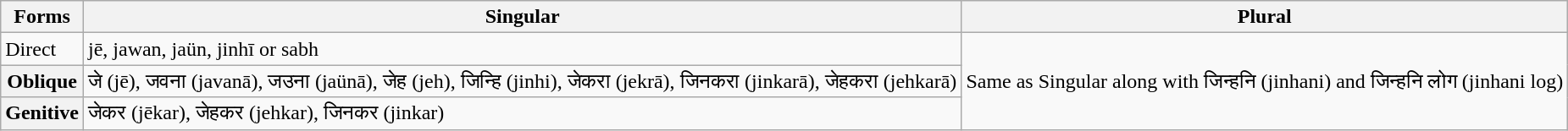<table class="wikitable">
<tr>
<th>Forms</th>
<th>Singular</th>
<th>Plural</th>
</tr>
<tr>
<td>Direct</td>
<td>jē, jawan, jaün, jinhī or sabh</td>
<td rowspan="3">Same as Singular along with जिन्हनि (jinhani) and  जिन्हनि लोग (jinhani log)</td>
</tr>
<tr>
<th>Oblique</th>
<td>जे (jē), जवना (javanā), जउना (jaünā), जेह (jeh), जिन्हि (jinhi), जेकरा (jekrā), जिनकरा (jinkarā), जेहकरा (jehkarā)</td>
</tr>
<tr>
<th>Genitive</th>
<td>जेकर (jēkar), जेहकर (jehkar), जिनकर (jinkar)</td>
</tr>
</table>
